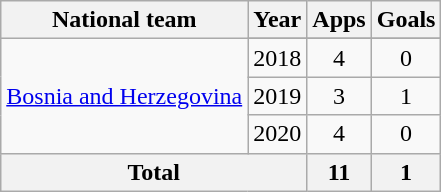<table class="wikitable" style="text-align:center">
<tr>
<th>National team</th>
<th>Year</th>
<th>Apps</th>
<th>Goals</th>
</tr>
<tr>
<td rowspan=4><a href='#'>Bosnia and Herzegovina</a></td>
</tr>
<tr>
<td>2018</td>
<td>4</td>
<td>0</td>
</tr>
<tr>
<td>2019</td>
<td>3</td>
<td>1</td>
</tr>
<tr>
<td>2020</td>
<td>4</td>
<td>0</td>
</tr>
<tr>
<th colspan=2>Total</th>
<th>11</th>
<th>1</th>
</tr>
</table>
